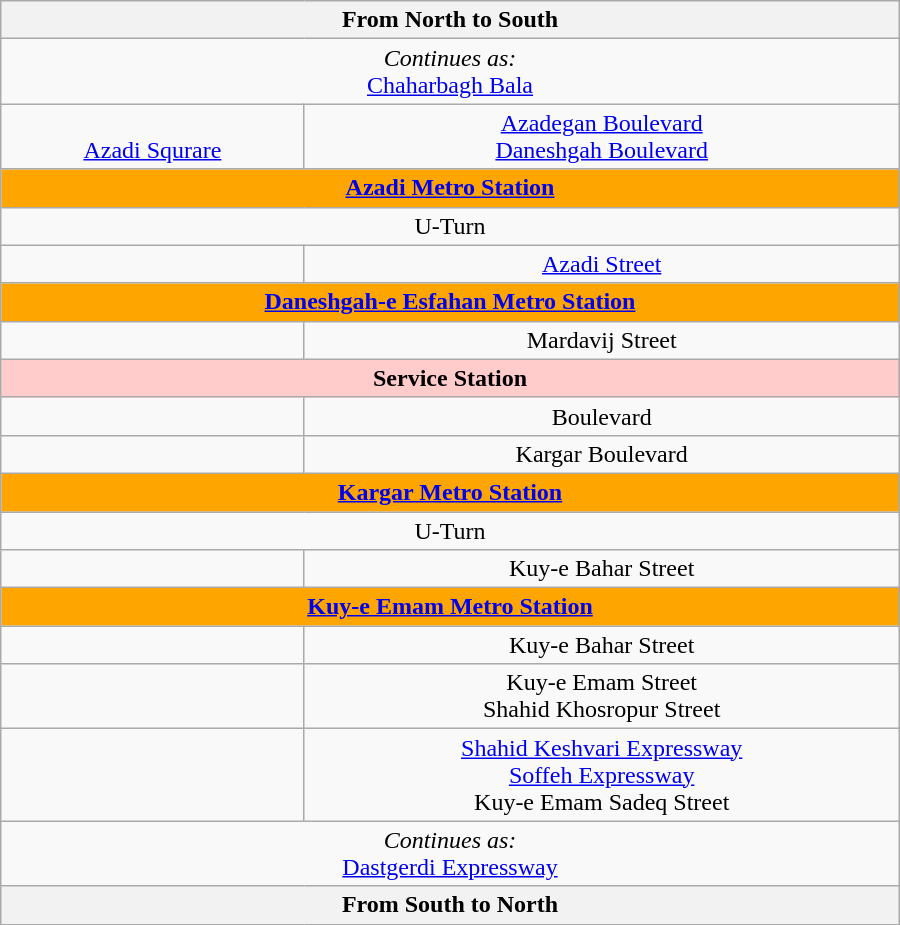<table class="wikitable" style="text-align:center" width="600px">
<tr>
<th text-align="center" colspan="3"> From North to South </th>
</tr>
<tr>
<td colspan="7" align="center"><em>Continues as:</em><br> <a href='#'>Chaharbagh Bala</a></td>
</tr>
<tr>
<td><br><a href='#'>Azadi Squrare</a></td>
<td> <a href='#'>Azadegan Boulevard</a><br> <a href='#'>Daneshgah Boulevard</a></td>
</tr>
<tr>
<td text-align="center" colspan="3" style="background: orange; color: white;"><strong><a href='#'><span>Azadi Metro Station</span></a></strong></td>
</tr>
<tr>
<td text-align="center" colspan="3"> U-Turn</td>
</tr>
<tr>
<td></td>
<td> <a href='#'>Azadi Street</a></td>
</tr>
<tr>
<td text-align="center" colspan="3" style="background: orange; color: white;"><strong><a href='#'><span>Daneshgah-e Esfahan Metro Station</span></a></strong></td>
</tr>
<tr>
<td></td>
<td> Mardavij Street</td>
</tr>
<tr>
<td align="center" bgcolor="#FFCBCB" colspan="7"> <strong>Service Station</strong></td>
</tr>
<tr>
<td></td>
<td> Boulevard</td>
</tr>
<tr>
<td></td>
<td> Kargar Boulevard</td>
</tr>
<tr>
<td text-align="center" colspan="3" style="background: orange; color: white;"><strong><a href='#'><span>Kargar Metro Station</span></a></strong></td>
</tr>
<tr>
<td text-align="center" colspan="3"> U-Turn</td>
</tr>
<tr>
<td></td>
<td> Kuy-e Bahar Street</td>
</tr>
<tr>
<td text-align="center" colspan="3" style="background: orange; color: white;"><strong><a href='#'><span>Kuy-e Emam Metro Station</span></a></strong></td>
</tr>
<tr>
<td></td>
<td> Kuy-e Bahar Street</td>
</tr>
<tr>
<td></td>
<td> Kuy-e Emam Street<br> Shahid Khosropur Street</td>
</tr>
<tr>
<td><br></td>
<td> <a href='#'>Shahid Keshvari Expressway</a><br> <a href='#'>Soffeh Expressway</a><br> Kuy-e Emam Sadeq Street</td>
</tr>
<tr>
<td colspan="7" align="center"><em>Continues as:</em><br> <a href='#'>Dastgerdi Expressway</a></td>
</tr>
<tr>
<th text-align="center" colspan="3"> From South to North </th>
</tr>
</table>
